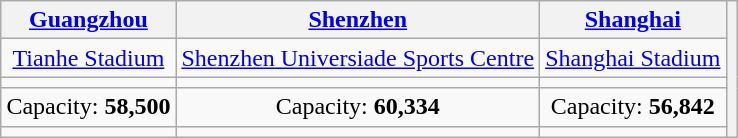<table class="wikitable" style="margin:1em auto; text-align:center">
<tr>
<th><a href='#'>Guangzhou</a></th>
<th><a href='#'>Shenzhen</a></th>
<th><a href='#'>Shanghai</a></th>
<th rowspan="5"></th>
</tr>
<tr>
<td><a href='#'>Tianhe Stadium</a></td>
<td><a href='#'>Shenzhen Universiade Sports Centre</a></td>
<td><a href='#'>Shanghai Stadium</a></td>
</tr>
<tr>
<td><small></small></td>
<td><small></small></td>
<td><small></small></td>
</tr>
<tr>
<td>Capacity: <strong>58,500</strong></td>
<td>Capacity: <strong>60,334</strong></td>
<td>Capacity: <strong>56,842</strong></td>
</tr>
<tr>
<td></td>
<td></td>
<td></td>
</tr>
</table>
